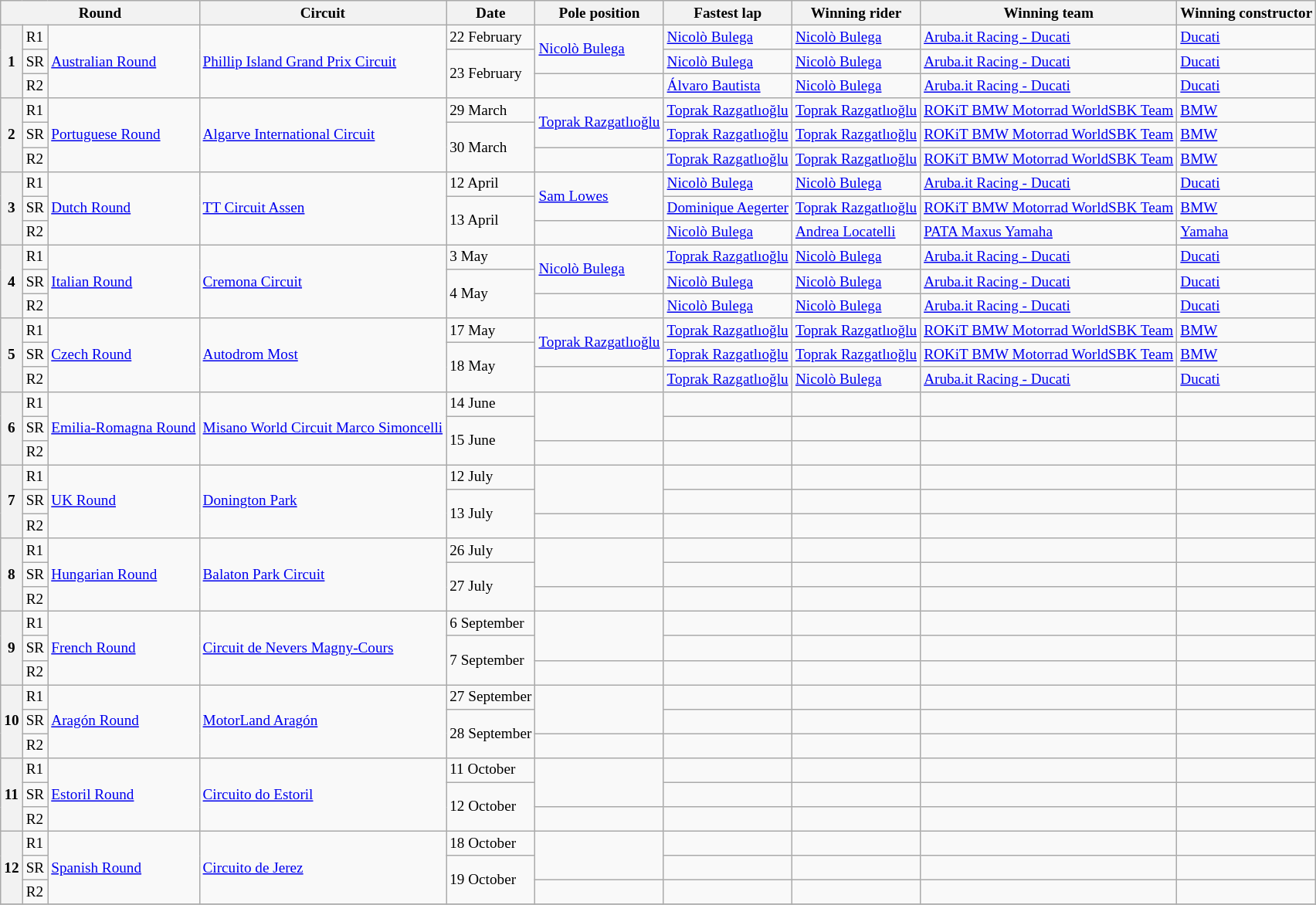<table class="wikitable" style="font-size: 80%;">
<tr>
<th scope="col" colspan="3">Round</th>
<th scope="col">Circuit</th>
<th scope="col">Date</th>
<th scope="col">Pole position</th>
<th scope="col">Fastest lap</th>
<th scope="col">Winning rider</th>
<th scope="col">Winning team</th>
<th scope="col" style="white-space:nowrap">Winning constructor</th>
</tr>
<tr>
<th scope="row" rowspan="3">1</th>
<td>R1</td>
<td rowspan="3"> <a href='#'>Australian Round</a></td>
<td rowspan="3"><a href='#'>Phillip Island Grand Prix Circuit</a></td>
<td>22 February</td>
<td rowspan="2"> <a href='#'>Nicolò Bulega</a></td>
<td> <a href='#'>Nicolò Bulega</a></td>
<td> <a href='#'>Nicolò Bulega</a></td>
<td> <a href='#'>Aruba.it Racing - Ducati</a></td>
<td> <a href='#'>Ducati</a></td>
</tr>
<tr>
<td>SR</td>
<td rowspan="2">23 February</td>
<td> <a href='#'>Nicolò Bulega</a></td>
<td> <a href='#'>Nicolò Bulega</a></td>
<td> <a href='#'>Aruba.it Racing - Ducati</a></td>
<td> <a href='#'>Ducati</a></td>
</tr>
<tr>
<td>R2</td>
<td></td>
<td> <a href='#'>Álvaro Bautista</a></td>
<td> <a href='#'>Nicolò Bulega</a></td>
<td> <a href='#'>Aruba.it Racing - Ducati</a></td>
<td> <a href='#'>Ducati</a></td>
</tr>
<tr>
<th scope="row" rowspan="3">2</th>
<td>R1</td>
<td rowspan="3"> <a href='#'>Portuguese Round</a></td>
<td rowspan="3"><a href='#'>Algarve International Circuit</a></td>
<td>29 March</td>
<td rowspan="2" nowrap> <a href='#'>Toprak Razgatlıoğlu</a></td>
<td nowrap> <a href='#'>Toprak Razgatlıoğlu</a></td>
<td nowrap> <a href='#'>Toprak Razgatlıoğlu</a></td>
<td nowrap> <a href='#'>ROKiT BMW Motorrad WorldSBK Team</a></td>
<td nowrap> <a href='#'>BMW</a></td>
</tr>
<tr>
<td>SR</td>
<td rowspan="2">30 March</td>
<td> <a href='#'>Toprak Razgatlıoğlu</a></td>
<td> <a href='#'>Toprak Razgatlıoğlu</a></td>
<td> <a href='#'>ROKiT BMW Motorrad WorldSBK Team</a></td>
<td> <a href='#'>BMW</a></td>
</tr>
<tr>
<td>R2</td>
<td></td>
<td> <a href='#'>Toprak Razgatlıoğlu</a></td>
<td> <a href='#'>Toprak Razgatlıoğlu</a></td>
<td> <a href='#'>ROKiT BMW Motorrad WorldSBK Team</a></td>
<td> <a href='#'>BMW</a></td>
</tr>
<tr>
<th rowspan="3">3</th>
<td>R1</td>
<td rowspan="3"> <a href='#'>Dutch Round</a></td>
<td rowspan="3"><a href='#'>TT Circuit Assen</a></td>
<td>12 April</td>
<td rowspan="2"> <a href='#'>Sam Lowes</a></td>
<td> <a href='#'>Nicolò Bulega</a></td>
<td> <a href='#'>Nicolò Bulega</a></td>
<td> <a href='#'>Aruba.it Racing - Ducati</a></td>
<td> <a href='#'>Ducati</a></td>
</tr>
<tr>
<td>SR</td>
<td rowspan="2">13 April</td>
<td> <a href='#'>Dominique Aegerter</a></td>
<td> <a href='#'>Toprak Razgatlıoğlu</a></td>
<td> <a href='#'>ROKiT BMW Motorrad WorldSBK Team</a></td>
<td> <a href='#'>BMW</a></td>
</tr>
<tr>
<td>R2</td>
<td></td>
<td> <a href='#'>Nicolò Bulega</a></td>
<td> <a href='#'>Andrea Locatelli</a></td>
<td> <a href='#'>PATA Maxus Yamaha</a></td>
<td> <a href='#'>Yamaha</a></td>
</tr>
<tr>
<th rowspan="3">4</th>
<td>R1</td>
<td rowspan="3"> <a href='#'>Italian Round</a></td>
<td rowspan="3"><a href='#'>Cremona Circuit</a></td>
<td>3 May</td>
<td rowspan="2"> <a href='#'>Nicolò Bulega</a></td>
<td> <a href='#'>Toprak Razgatlıoğlu</a></td>
<td> <a href='#'>Nicolò Bulega</a></td>
<td> <a href='#'>Aruba.it Racing - Ducati</a></td>
<td> <a href='#'>Ducati</a></td>
</tr>
<tr>
<td>SR</td>
<td rowspan="2">4 May</td>
<td> <a href='#'>Nicolò Bulega</a></td>
<td> <a href='#'>Nicolò Bulega</a></td>
<td> <a href='#'>Aruba.it Racing - Ducati</a></td>
<td> <a href='#'>Ducati</a></td>
</tr>
<tr>
<td>R2</td>
<td></td>
<td> <a href='#'>Nicolò Bulega</a></td>
<td> <a href='#'>Nicolò Bulega</a></td>
<td> <a href='#'>Aruba.it Racing - Ducati</a></td>
<td> <a href='#'>Ducati</a></td>
</tr>
<tr>
<th rowspan="3">5</th>
<td>R1</td>
<td rowspan="3"> <a href='#'>Czech Round</a></td>
<td rowspan="3"><a href='#'>Autodrom Most</a></td>
<td>17 May</td>
<td rowspan="2" nowrap> <a href='#'>Toprak Razgatlıoğlu</a></td>
<td nowrap> <a href='#'>Toprak Razgatlıoğlu</a></td>
<td nowrap> <a href='#'>Toprak Razgatlıoğlu</a></td>
<td nowrap> <a href='#'>ROKiT BMW Motorrad WorldSBK Team</a></td>
<td nowrap> <a href='#'>BMW</a></td>
</tr>
<tr>
<td>SR</td>
<td rowspan="2">18 May</td>
<td nowrap> <a href='#'>Toprak Razgatlıoğlu</a></td>
<td nowrap> <a href='#'>Toprak Razgatlıoğlu</a></td>
<td nowrap> <a href='#'>ROKiT BMW Motorrad WorldSBK Team</a></td>
<td nowrap> <a href='#'>BMW</a></td>
</tr>
<tr>
<td>R2</td>
<td></td>
<td nowrap> <a href='#'>Toprak Razgatlıoğlu</a></td>
<td nowrap> <a href='#'>Nicolò Bulega</a></td>
<td nowrap> <a href='#'>Aruba.it Racing - Ducati</a></td>
<td nowrap> <a href='#'>Ducati</a></td>
</tr>
<tr>
<th rowspan="3">6</th>
<td>R1</td>
<td rowspan="3" style="white-space:nowrap"> <a href='#'>Emilia-Romagna Round</a></td>
<td rowspan="3" style="white-space:nowrap"><a href='#'>Misano World Circuit Marco Simoncelli</a></td>
<td>14 June</td>
<td rowspan="2"></td>
<td></td>
<td></td>
<td></td>
<td></td>
</tr>
<tr>
<td>SR</td>
<td rowspan="2">15 June</td>
<td></td>
<td></td>
<td></td>
<td></td>
</tr>
<tr>
<td>R2</td>
<td></td>
<td style="white-space:nowrap"></td>
<td></td>
<td></td>
<td></td>
</tr>
<tr>
<th rowspan="3">7</th>
<td>R1</td>
<td rowspan="3"> <a href='#'>UK Round</a></td>
<td rowspan="3"><a href='#'>Donington Park</a></td>
<td>12 July</td>
<td rowspan="2"></td>
<td></td>
<td></td>
<td></td>
<td></td>
</tr>
<tr>
<td>SR</td>
<td rowspan="2">13 July</td>
<td></td>
<td></td>
<td></td>
<td></td>
</tr>
<tr>
<td>R2</td>
<td></td>
<td></td>
<td></td>
<td></td>
<td></td>
</tr>
<tr>
<th rowspan="3">8</th>
<td>R1</td>
<td rowspan=3> <a href='#'>Hungarian Round</a></td>
<td rowspan=3><a href='#'>Balaton Park Circuit</a></td>
<td>26 July</td>
<td rowspan="2"></td>
<td></td>
<td style="white-space:nowrap"></td>
<td></td>
<td></td>
</tr>
<tr>
<td>SR</td>
<td rowspan="2">27 July</td>
<td></td>
<td></td>
<td></td>
<td></td>
</tr>
<tr>
<td>R2</td>
<td></td>
<td></td>
<td></td>
<td></td>
<td></td>
</tr>
<tr>
<th rowspan="3">9</th>
<td>R1</td>
<td rowspan="3"> <a href='#'>French Round</a></td>
<td rowspan="3"><a href='#'>Circuit de Nevers Magny-Cours</a></td>
<td>6 September</td>
<td rowspan="2"></td>
<td></td>
<td></td>
<td></td>
<td></td>
</tr>
<tr>
<td>SR</td>
<td rowspan="2">7 September</td>
<td></td>
<td></td>
<td></td>
<td></td>
</tr>
<tr>
<td>R2</td>
<td></td>
<td></td>
<td></td>
<td></td>
<td></td>
</tr>
<tr>
<th rowspan="3">10</th>
<td>R1</td>
<td rowspan="3"> <a href='#'>Aragón Round</a></td>
<td rowspan="3"><a href='#'>MotorLand Aragón</a></td>
<td nowrap>27 September</td>
<td rowspan="2"></td>
<td></td>
<td></td>
<td></td>
<td></td>
</tr>
<tr>
<td>SR</td>
<td rowspan="2">28 September</td>
<td></td>
<td></td>
<td></td>
<td></td>
</tr>
<tr>
<td>R2</td>
<td></td>
<td></td>
<td></td>
<td></td>
<td></td>
</tr>
<tr>
<th rowspan="3">11</th>
<td>R1</td>
<td rowspan="3"> <a href='#'>Estoril Round</a></td>
<td rowspan="3"><a href='#'>Circuito do Estoril</a></td>
<td>11 October</td>
<td rowspan="2"></td>
<td></td>
<td></td>
<td></td>
<td></td>
</tr>
<tr>
<td>SR</td>
<td rowspan="2" style="white-space:nowrap">12 October</td>
<td></td>
<td></td>
<td></td>
<td></td>
</tr>
<tr>
<td>R2</td>
<td></td>
<td></td>
<td></td>
<td></td>
<td></td>
</tr>
<tr>
<th rowspan="3">12</th>
<td>R1</td>
<td rowspan="3"> <a href='#'>Spanish Round</a></td>
<td rowspan="3"><a href='#'>Circuito de Jerez</a></td>
<td>18 October</td>
<td rowspan="2"></td>
<td></td>
<td></td>
<td></td>
<td></td>
</tr>
<tr>
<td>SR</td>
<td rowspan="2">19 October</td>
<td></td>
<td></td>
<td></td>
<td></td>
</tr>
<tr>
<td>R2</td>
<td></td>
<td></td>
<td></td>
<td></td>
<td></td>
</tr>
<tr>
</tr>
</table>
